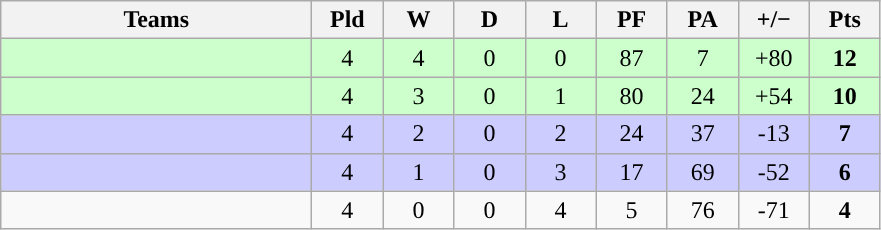<table class="wikitable" style="text-align: center;">
<tr>
<th width="200">Teams</th>
<th width="40">Pld</th>
<th width="40">W</th>
<th width="40">D</th>
<th width="40">L</th>
<th width="40">PF</th>
<th width="40">PA</th>
<th width="40">+/−</th>
<th width="40">Pts</th>
</tr>
<tr style="background:#ccffcc">
<td align=left></td>
<td>4</td>
<td>4</td>
<td>0</td>
<td>0</td>
<td>87</td>
<td>7</td>
<td>+80</td>
<td><strong>12</strong></td>
</tr>
<tr style="background:#ccffcc">
<td align=left></td>
<td>4</td>
<td>3</td>
<td>0</td>
<td>1</td>
<td>80</td>
<td>24</td>
<td>+54</td>
<td><strong>10</strong></td>
</tr>
<tr style="background:#ccccff">
<td align=left></td>
<td>4</td>
<td>2</td>
<td>0</td>
<td>2</td>
<td>24</td>
<td>37</td>
<td>-13</td>
<td><strong>7</strong></td>
</tr>
<tr style="background:#ccccff">
<td align=left></td>
<td>4</td>
<td>1</td>
<td>0</td>
<td>3</td>
<td>17</td>
<td>69</td>
<td>-52</td>
<td><strong>6</strong></td>
</tr>
<tr>
<td align=left></td>
<td>4</td>
<td>0</td>
<td>0</td>
<td>4</td>
<td>5</td>
<td>76</td>
<td>-71</td>
<td><strong>4</strong></td>
</tr>
</table>
